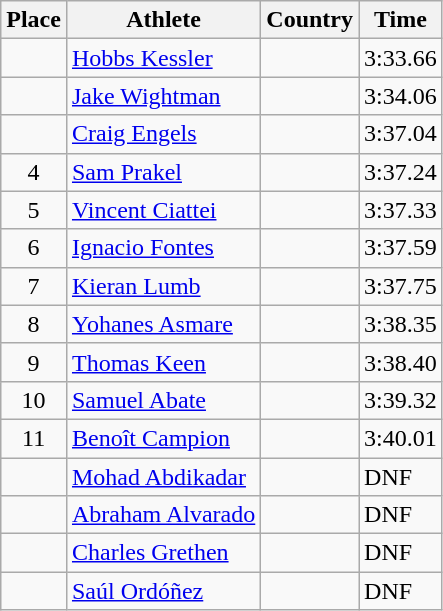<table class="wikitable">
<tr>
<th>Place</th>
<th>Athlete</th>
<th>Country</th>
<th>Time</th>
</tr>
<tr>
<td align=center></td>
<td><a href='#'>Hobbs Kessler</a></td>
<td></td>
<td>3:33.66</td>
</tr>
<tr>
<td align=center></td>
<td><a href='#'>Jake Wightman</a></td>
<td></td>
<td>3:34.06</td>
</tr>
<tr>
<td align=center></td>
<td><a href='#'>Craig Engels</a></td>
<td></td>
<td>3:37.04</td>
</tr>
<tr>
<td align=center>4</td>
<td><a href='#'>Sam Prakel</a></td>
<td></td>
<td>3:37.24</td>
</tr>
<tr>
<td align=center>5</td>
<td><a href='#'>Vincent Ciattei</a></td>
<td></td>
<td>3:37.33</td>
</tr>
<tr>
<td align=center>6</td>
<td><a href='#'>Ignacio Fontes</a></td>
<td></td>
<td>3:37.59</td>
</tr>
<tr>
<td align=center>7</td>
<td><a href='#'>Kieran Lumb</a></td>
<td></td>
<td>3:37.75</td>
</tr>
<tr>
<td align=center>8</td>
<td><a href='#'>Yohanes Asmare</a></td>
<td></td>
<td>3:38.35</td>
</tr>
<tr>
<td align=center>9</td>
<td><a href='#'>Thomas Keen</a></td>
<td></td>
<td>3:38.40</td>
</tr>
<tr>
<td align=center>10</td>
<td><a href='#'>Samuel Abate</a></td>
<td></td>
<td>3:39.32</td>
</tr>
<tr>
<td align=center>11</td>
<td><a href='#'>Benoît Campion</a></td>
<td></td>
<td>3:40.01</td>
</tr>
<tr>
<td align=center></td>
<td><a href='#'>Mohad Abdikadar</a></td>
<td></td>
<td>DNF</td>
</tr>
<tr>
<td align=center></td>
<td><a href='#'>Abraham Alvarado</a></td>
<td></td>
<td>DNF</td>
</tr>
<tr>
<td align=center></td>
<td><a href='#'>Charles Grethen</a></td>
<td></td>
<td>DNF</td>
</tr>
<tr>
<td align=center></td>
<td><a href='#'>Saúl Ordóñez</a></td>
<td></td>
<td>DNF</td>
</tr>
</table>
